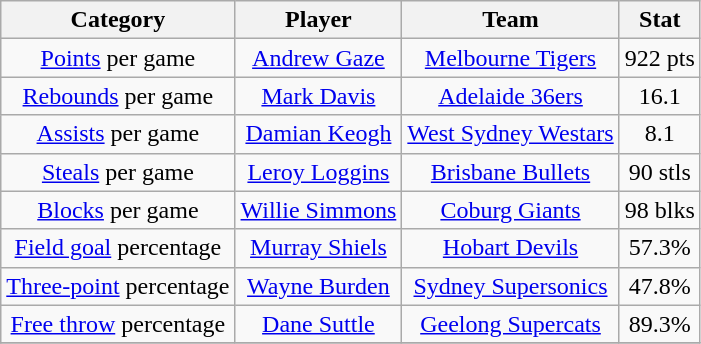<table class="wikitable" style="text-align:center">
<tr>
<th>Category</th>
<th>Player</th>
<th>Team</th>
<th>Stat</th>
</tr>
<tr>
<td><a href='#'>Points</a> per game</td>
<td><a href='#'>Andrew Gaze</a></td>
<td><a href='#'>Melbourne Tigers</a></td>
<td>922 pts</td>
</tr>
<tr>
<td><a href='#'>Rebounds</a> per game</td>
<td><a href='#'>Mark Davis</a></td>
<td><a href='#'>Adelaide 36ers</a></td>
<td>16.1</td>
</tr>
<tr>
<td><a href='#'>Assists</a> per game</td>
<td><a href='#'>Damian Keogh</a></td>
<td><a href='#'>West Sydney Westars</a></td>
<td>8.1</td>
</tr>
<tr>
<td><a href='#'>Steals</a> per game</td>
<td><a href='#'>Leroy Loggins</a></td>
<td><a href='#'>Brisbane Bullets</a></td>
<td>90 stls</td>
</tr>
<tr>
<td><a href='#'>Blocks</a> per game</td>
<td><a href='#'>Willie Simmons</a></td>
<td><a href='#'>Coburg Giants</a></td>
<td>98 blks</td>
</tr>
<tr>
<td><a href='#'>Field goal</a> percentage</td>
<td><a href='#'>Murray Shiels</a></td>
<td><a href='#'>Hobart Devils</a></td>
<td>57.3%</td>
</tr>
<tr>
<td><a href='#'>Three-point</a> percentage</td>
<td><a href='#'>Wayne Burden</a></td>
<td><a href='#'>Sydney Supersonics</a></td>
<td>47.8%</td>
</tr>
<tr>
<td><a href='#'>Free throw</a> percentage</td>
<td><a href='#'>Dane Suttle</a></td>
<td><a href='#'>Geelong Supercats</a></td>
<td>89.3%</td>
</tr>
<tr>
</tr>
</table>
